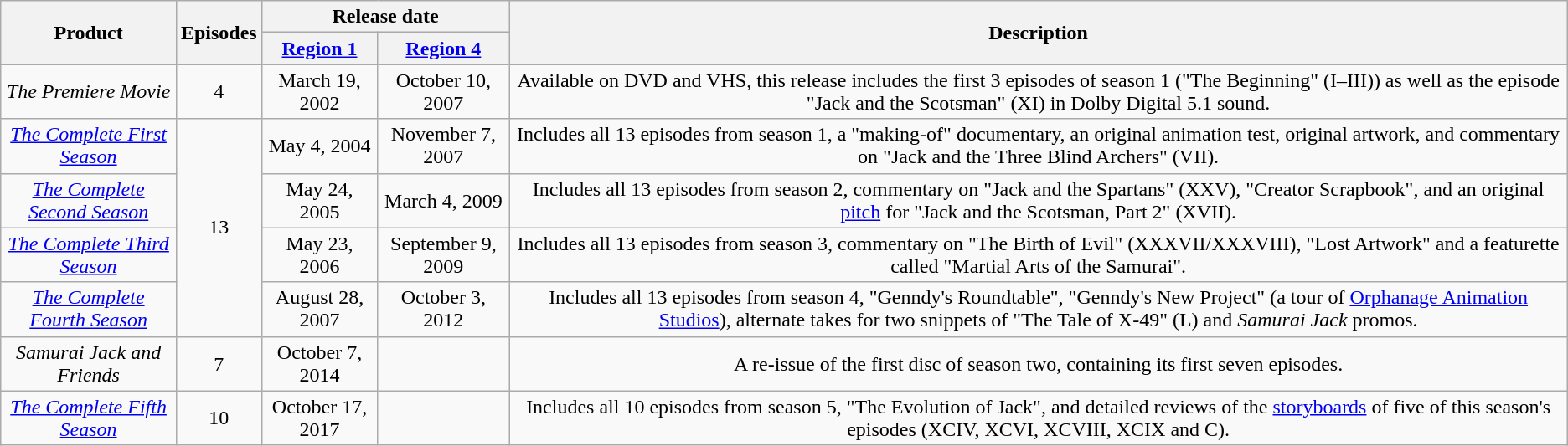<table class="wikitable" style="text-align:center">
<tr>
<th rowspan="2">Product</th>
<th rowspan="2">Episodes</th>
<th colspan="2">Release date</th>
<th rowspan="2">Description</th>
</tr>
<tr>
<th><a href='#'>Region 1</a></th>
<th><a href='#'>Region 4</a></th>
</tr>
<tr>
<td><em>The Premiere Movie</em></td>
<td>4</td>
<td>March 19, 2002</td>
<td>October 10, 2007</td>
<td>Available on DVD and VHS, this release includes the first 3 episodes of season 1 ("The Beginning" (I–III)) as well as the episode "Jack and the Scotsman" (XI) in Dolby Digital 5.1 sound.</td>
</tr>
<tr>
<td><em><a href='#'>The Complete First Season</a></em></td>
<td rowspan=4>13</td>
<td>May 4, 2004</td>
<td>November 7, 2007</td>
<td>Includes all 13 episodes from season 1, a "making-of" documentary, an original animation test, original artwork, and commentary on "Jack and the Three Blind Archers" (VII).</td>
</tr>
<tr>
<td><em><a href='#'>The Complete Second Season</a></em></td>
<td>May 24, 2005</td>
<td>March 4, 2009</td>
<td>Includes all 13 episodes from season 2, commentary on "Jack and the Spartans" (XXV), "Creator Scrapbook", and an original <a href='#'>pitch</a> for "Jack and the Scotsman, Part 2" (XVII).</td>
</tr>
<tr>
<td><em><a href='#'>The Complete Third Season</a></em></td>
<td>May 23, 2006</td>
<td>September 9, 2009</td>
<td>Includes all 13 episodes from season 3, commentary on "The Birth of Evil" (XXXVII/XXXVIII), "Lost Artwork" and a featurette called "Martial Arts of the Samurai".</td>
</tr>
<tr>
<td><em><a href='#'>The Complete Fourth Season</a></em></td>
<td>August 28, 2007</td>
<td>October 3, 2012</td>
<td>Includes all 13 episodes from season 4, "Genndy's Roundtable", "Genndy's New Project" (a tour of <a href='#'>Orphanage Animation Studios</a>), alternate takes for two snippets of "The Tale of X-49" (L) and <em>Samurai Jack</em> promos.</td>
</tr>
<tr>
<td><em>Samurai Jack and Friends</em></td>
<td>7</td>
<td>October 7, 2014</td>
<td></td>
<td>A re-issue of the first disc of season two, containing its first seven episodes.</td>
</tr>
<tr>
<td><em><a href='#'>The Complete Fifth Season</a></em></td>
<td>10</td>
<td>October 17, 2017</td>
<td></td>
<td>Includes all 10 episodes from season 5, "The Evolution of Jack", and detailed reviews of the <a href='#'>storyboards</a> of five of this season's episodes (XCIV, XCVI, XCVIII, XCIX and C).</td>
</tr>
</table>
